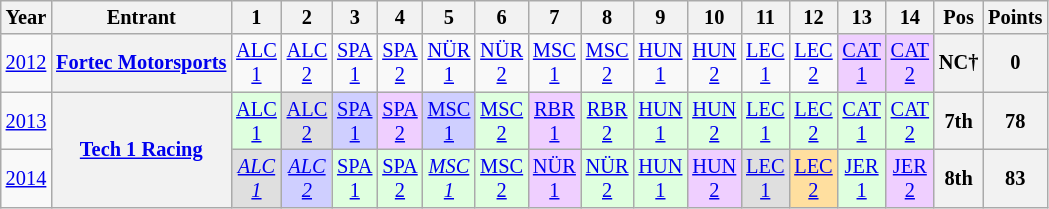<table class="wikitable" style="text-align:center; font-size:85%">
<tr>
<th>Year</th>
<th>Entrant</th>
<th>1</th>
<th>2</th>
<th>3</th>
<th>4</th>
<th>5</th>
<th>6</th>
<th>7</th>
<th>8</th>
<th>9</th>
<th>10</th>
<th>11</th>
<th>12</th>
<th>13</th>
<th>14</th>
<th>Pos</th>
<th>Points</th>
</tr>
<tr>
<td><a href='#'>2012</a></td>
<th nowrap><a href='#'>Fortec Motorsports</a></th>
<td><a href='#'>ALC<br>1</a></td>
<td><a href='#'>ALC<br>2</a></td>
<td><a href='#'>SPA<br>1</a></td>
<td><a href='#'>SPA<br>2</a></td>
<td><a href='#'>NÜR<br>1</a></td>
<td><a href='#'>NÜR<br>2</a></td>
<td><a href='#'>MSC<br>1</a></td>
<td><a href='#'>MSC<br>2</a></td>
<td><a href='#'>HUN<br>1</a></td>
<td><a href='#'>HUN<br>2</a></td>
<td><a href='#'>LEC<br>1</a></td>
<td><a href='#'>LEC<br>2</a></td>
<td style="background:#EFCFFF;"><a href='#'>CAT<br>1</a><br></td>
<td style="background:#EFCFFF;"><a href='#'>CAT<br>2</a><br></td>
<th>NC†</th>
<th>0</th>
</tr>
<tr>
<td><a href='#'>2013</a></td>
<th rowspan="2"><a href='#'>Tech 1 Racing</a></th>
<td style="background:#dfffdf;"><a href='#'>ALC<br>1</a><br></td>
<td style="background:#dfdfdf;"><a href='#'>ALC<br>2</a><br></td>
<td style="background:#cfcfff;"><a href='#'>SPA<br>1</a><br></td>
<td style="background:#efcfff;"><a href='#'>SPA<br>2</a><br></td>
<td style="background:#cfcfff;"><a href='#'>MSC<br>1</a><br></td>
<td style="background:#dfffdf;"><a href='#'>MSC<br>2</a><br></td>
<td style="background:#efcfff;"><a href='#'>RBR<br>1</a><br></td>
<td style="background:#dfffdf;"><a href='#'>RBR<br>2</a><br></td>
<td style="background:#dfffdf;"><a href='#'>HUN<br>1</a><br></td>
<td style="background:#dfffdf;"><a href='#'>HUN<br>2</a><br></td>
<td style="background:#dfffdf;"><a href='#'>LEC<br>1</a><br></td>
<td style="background:#dfffdf;"><a href='#'>LEC<br>2</a><br></td>
<td style="background:#dfffdf;"><a href='#'>CAT<br>1</a><br></td>
<td style="background:#dfffdf;"><a href='#'>CAT<br>2</a><br></td>
<th>7th</th>
<th>78</th>
</tr>
<tr>
<td><a href='#'>2014</a></td>
<td style="background:#dfdfdf;"><em><a href='#'>ALC<br>1</a></em><br></td>
<td style="background:#cfcfff;"><em><a href='#'>ALC<br>2</a></em><br></td>
<td style="background:#dfffdf;"><a href='#'>SPA<br>1</a><br></td>
<td style="background:#dfffdf;"><a href='#'>SPA<br>2</a><br></td>
<td style="background:#dfffdf;"><em><a href='#'>MSC<br>1</a></em><br></td>
<td style="background:#dfffdf;"><a href='#'>MSC<br>2</a><br></td>
<td style="background:#efcfff;"><a href='#'>NÜR<br>1</a><br></td>
<td style="background:#dfffdf;"><a href='#'>NÜR<br>2</a><br></td>
<td style="background:#dfffdf;"><a href='#'>HUN<br>1</a><br></td>
<td style="background:#efcfff;"><a href='#'>HUN<br>2</a><br></td>
<td style="background:#dfdfdf;"><a href='#'>LEC<br>1</a><br></td>
<td style="background:#ffdf9f;"><a href='#'>LEC<br>2</a><br></td>
<td style="background:#dfffdf;"><a href='#'>JER<br>1</a><br></td>
<td style="background:#efcfff;"><a href='#'>JER<br>2</a><br></td>
<th>8th</th>
<th>83</th>
</tr>
</table>
